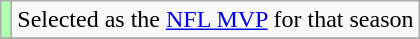<table class="wikitable plainrowheaders" border="1">
<tr>
<td bgcolor="#AFFFAF" align="center"></td>
<td>Selected as the <a href='#'>NFL MVP</a> for that season</td>
</tr>
<tr>
</tr>
</table>
